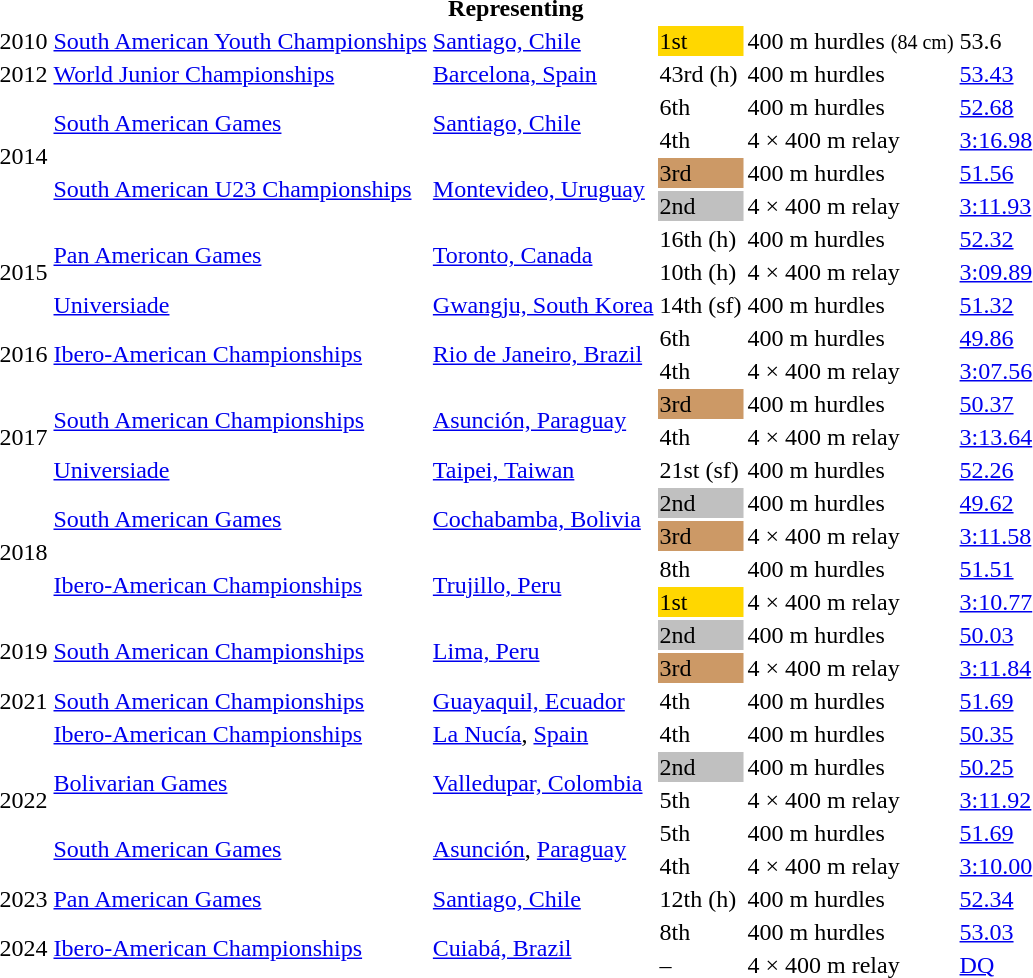<table>
<tr>
<th colspan="6">Representing </th>
</tr>
<tr>
<td>2010</td>
<td><a href='#'>South American Youth Championships</a></td>
<td><a href='#'>Santiago, Chile</a></td>
<td bgcolor=gold>1st</td>
<td>400 m hurdles <small>(84 cm)</small></td>
<td>53.6</td>
</tr>
<tr>
<td>2012</td>
<td><a href='#'>World Junior Championships</a></td>
<td><a href='#'>Barcelona, Spain</a></td>
<td>43rd (h)</td>
<td>400 m hurdles</td>
<td><a href='#'>53.43</a></td>
</tr>
<tr>
<td rowspan=4>2014</td>
<td rowspan=2><a href='#'>South American Games</a></td>
<td rowspan=2><a href='#'>Santiago, Chile</a></td>
<td>6th</td>
<td>400 m hurdles</td>
<td><a href='#'>52.68</a></td>
</tr>
<tr>
<td>4th</td>
<td>4 × 400 m relay</td>
<td><a href='#'>3:16.98</a></td>
</tr>
<tr>
<td rowspan=2><a href='#'>South American U23 Championships</a></td>
<td rowspan=2><a href='#'>Montevideo, Uruguay</a></td>
<td bgcolor=cc9966>3rd</td>
<td>400 m hurdles</td>
<td><a href='#'>51.56</a></td>
</tr>
<tr>
<td bgcolor=silver>2nd</td>
<td>4 × 400 m relay</td>
<td><a href='#'>3:11.93</a></td>
</tr>
<tr>
<td rowspan=3>2015</td>
<td rowspan=2><a href='#'>Pan American Games</a></td>
<td rowspan=2><a href='#'>Toronto, Canada</a></td>
<td>16th (h)</td>
<td>400 m hurdles</td>
<td><a href='#'>52.32</a></td>
</tr>
<tr>
<td>10th (h)</td>
<td>4 × 400 m relay</td>
<td><a href='#'>3:09.89</a></td>
</tr>
<tr>
<td><a href='#'>Universiade</a></td>
<td><a href='#'>Gwangju, South Korea</a></td>
<td>14th (sf)</td>
<td>400 m hurdles</td>
<td><a href='#'>51.32</a></td>
</tr>
<tr>
<td rowspan=2>2016</td>
<td rowspan=2><a href='#'>Ibero-American Championships</a></td>
<td rowspan=2><a href='#'>Rio de Janeiro, Brazil</a></td>
<td>6th</td>
<td>400 m hurdles</td>
<td><a href='#'>49.86</a></td>
</tr>
<tr>
<td>4th</td>
<td>4 × 400 m relay</td>
<td><a href='#'>3:07.56</a></td>
</tr>
<tr>
<td rowspan=3>2017</td>
<td rowspan=2><a href='#'>South American Championships</a></td>
<td rowspan=2><a href='#'>Asunción, Paraguay</a></td>
<td bgcolor=cc9966>3rd</td>
<td>400 m hurdles</td>
<td><a href='#'>50.37</a></td>
</tr>
<tr>
<td>4th</td>
<td>4 × 400 m relay</td>
<td><a href='#'>3:13.64</a></td>
</tr>
<tr>
<td><a href='#'>Universiade</a></td>
<td><a href='#'>Taipei, Taiwan</a></td>
<td>21st (sf)</td>
<td>400 m hurdles</td>
<td><a href='#'>52.26</a></td>
</tr>
<tr>
<td rowspan=4>2018</td>
<td rowspan=2><a href='#'>South American Games</a></td>
<td rowspan=2><a href='#'>Cochabamba, Bolivia</a></td>
<td bgcolor=silver>2nd</td>
<td>400 m hurdles</td>
<td><a href='#'>49.62</a></td>
</tr>
<tr>
<td bgcolor=cc9966>3rd</td>
<td>4 × 400 m relay</td>
<td><a href='#'>3:11.58</a></td>
</tr>
<tr>
<td rowspan=2><a href='#'>Ibero-American Championships</a></td>
<td rowspan=2><a href='#'>Trujillo, Peru</a></td>
<td>8th</td>
<td>400 m hurdles</td>
<td><a href='#'>51.51</a></td>
</tr>
<tr>
<td bgcolor=gold>1st</td>
<td>4 × 400 m relay</td>
<td><a href='#'>3:10.77</a></td>
</tr>
<tr>
<td rowspan=2>2019</td>
<td rowspan=2><a href='#'>South American Championships</a></td>
<td rowspan=2><a href='#'>Lima, Peru</a></td>
<td bgcolor=silver>2nd</td>
<td>400 m hurdles</td>
<td><a href='#'>50.03</a></td>
</tr>
<tr>
<td bgcolor=cc9966>3rd</td>
<td>4 × 400 m relay</td>
<td><a href='#'>3:11.84</a></td>
</tr>
<tr>
<td>2021</td>
<td><a href='#'>South American Championships</a></td>
<td><a href='#'>Guayaquil, Ecuador</a></td>
<td>4th</td>
<td>400 m hurdles</td>
<td><a href='#'>51.69</a></td>
</tr>
<tr>
<td rowspan=5>2022</td>
<td><a href='#'>Ibero-American Championships</a></td>
<td><a href='#'>La Nucía</a>, <a href='#'>Spain</a></td>
<td>4th</td>
<td>400 m hurdles</td>
<td><a href='#'>50.35</a></td>
</tr>
<tr>
<td rowspan=2><a href='#'>Bolivarian Games</a></td>
<td rowspan=2><a href='#'>Valledupar, Colombia</a></td>
<td bgcolor=silver>2nd</td>
<td>400 m hurdles</td>
<td><a href='#'>50.25</a></td>
</tr>
<tr>
<td>5th</td>
<td>4 × 400 m relay</td>
<td><a href='#'>3:11.92</a></td>
</tr>
<tr>
<td rowspan=2><a href='#'>South American Games</a></td>
<td rowspan=2><a href='#'>Asunción</a>, <a href='#'>Paraguay</a></td>
<td>5th</td>
<td>400 m hurdles</td>
<td><a href='#'>51.69</a></td>
</tr>
<tr>
<td>4th</td>
<td>4 × 400 m relay</td>
<td><a href='#'>3:10.00</a></td>
</tr>
<tr>
<td>2023</td>
<td><a href='#'>Pan American Games</a></td>
<td><a href='#'>Santiago, Chile</a></td>
<td>12th (h)</td>
<td>400 m hurdles</td>
<td><a href='#'>52.34</a></td>
</tr>
<tr>
<td rowspan=2>2024</td>
<td rowspan=2><a href='#'>Ibero-American Championships</a></td>
<td rowspan=2><a href='#'>Cuiabá, Brazil</a></td>
<td>8th</td>
<td>400 m hurdles</td>
<td><a href='#'>53.03</a></td>
</tr>
<tr>
<td>–</td>
<td>4 × 400 m relay</td>
<td><a href='#'>DQ</a></td>
</tr>
</table>
